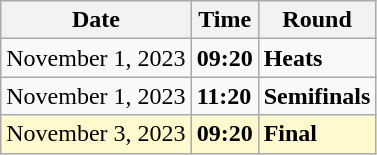<table class="wikitable">
<tr>
<th>Date</th>
<th>Time</th>
<th>Round</th>
</tr>
<tr>
<td>November 1, 2023</td>
<td><strong>09:20</strong></td>
<td><strong>Heats</strong></td>
</tr>
<tr>
<td>November 1, 2023</td>
<td><strong>11:20</strong></td>
<td><strong>Semifinals</strong></td>
</tr>
<tr style=background:lemonchiffon>
<td>November 3, 2023</td>
<td><strong>09:20</strong></td>
<td><strong>Final</strong></td>
</tr>
</table>
